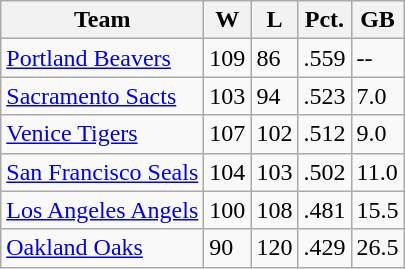<table class="wikitable">
<tr>
<th>Team</th>
<th>W</th>
<th>L</th>
<th>Pct.</th>
<th>GB</th>
</tr>
<tr>
<td><a href='#'>Portland Beavers</a></td>
<td>109</td>
<td>86</td>
<td>.559</td>
<td>--</td>
</tr>
<tr>
<td><a href='#'>Sacramento Sacts</a></td>
<td>103</td>
<td>94</td>
<td>.523</td>
<td>7.0</td>
</tr>
<tr>
<td><a href='#'>Venice Tigers</a></td>
<td>107</td>
<td>102</td>
<td>.512</td>
<td>9.0</td>
</tr>
<tr>
<td><a href='#'>San Francisco Seals</a></td>
<td>104</td>
<td>103</td>
<td>.502</td>
<td>11.0</td>
</tr>
<tr>
<td><a href='#'>Los Angeles Angels</a></td>
<td>100</td>
<td>108</td>
<td>.481</td>
<td>15.5</td>
</tr>
<tr>
<td><a href='#'>Oakland Oaks</a></td>
<td>90</td>
<td>120</td>
<td>.429</td>
<td>26.5</td>
</tr>
</table>
